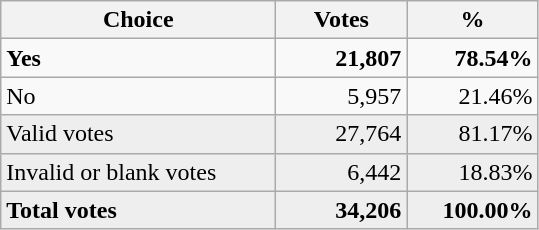<table class="wikitable">
<tr>
<th style=width:11em>Choice</th>
<th style=width:5em>Votes</th>
<th style=width:5em>%</th>
</tr>
<tr>
<td> <strong>Yes</strong></td>
<td style="text-align: right;"><strong>21,807</strong></td>
<td style="text-align: right;"><strong>78.54%</strong></td>
</tr>
<tr>
<td> No</td>
<td style="text-align: right;">5,957</td>
<td style="text-align: right;">21.46%</td>
</tr>
<tr style="background-color:#eeeeee" |>
<td>Valid votes</td>
<td style="text-align: right;">27,764</td>
<td style="text-align: right;">81.17%</td>
</tr>
<tr style="background-color:#eeeeee" |>
<td>Invalid or blank votes</td>
<td style="text-align: right;">6,442</td>
<td style="text-align: right;">18.83%</td>
</tr>
<tr style="background-color:#eeeeee" |>
<td><strong>Total votes </strong></td>
<td style="text-align: right;"><strong>34,206</strong></td>
<td style="text-align: right;"><strong>100.00%</strong></td>
</tr>
</table>
